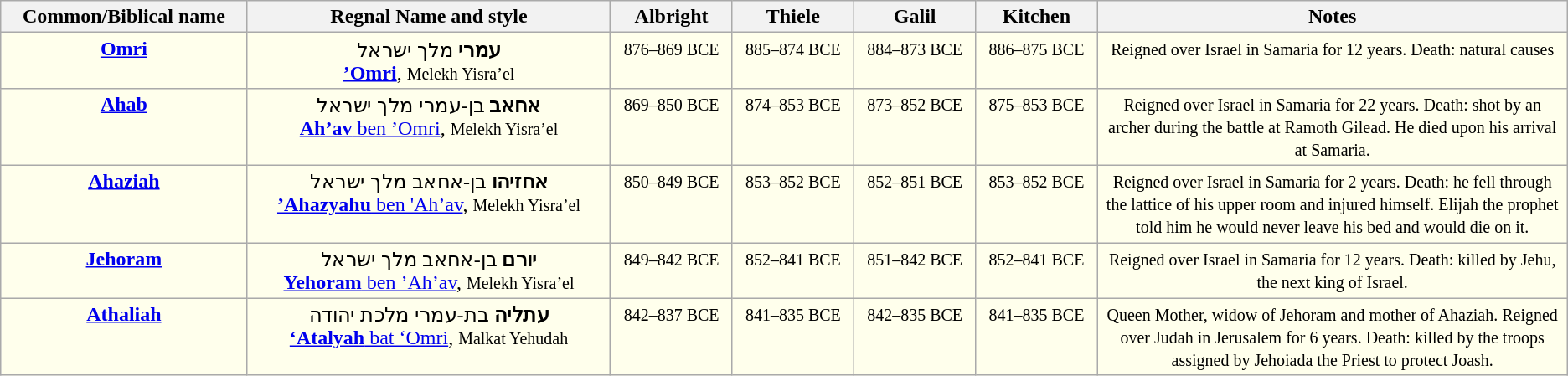<table class="wikitable" style="align: center;">
<tr>
<th>Common/Biblical name</th>
<th>Regnal Name and style</th>
<th>Albright</th>
<th>Thiele</th>
<th>Galil</th>
<th>Kitchen</th>
<th style="width:30%;">Notes</th>
</tr>
<tr style="background:#ffffec; vertical-align:top; text-align:center;">
<td><strong><a href='#'>Omri</a></strong></td>
<td><strong>עמרי</strong> מלך ישראל<br><strong><a href='#'>’Omri</a></strong>, <small>Melekh Yisra’el</small></td>
<td><small>876–869 BCE</small></td>
<td><small>885–874 BCE</small></td>
<td><small>884–873 BCE</small></td>
<td><small>886–875 BCE</small></td>
<td><small>Reigned over Israel in Samaria for 12 years. Death: natural causes</small></td>
</tr>
<tr style="background:#ffffec; vertical-align:top; text-align:center;">
<td><strong><a href='#'>Ahab</a></strong></td>
<td><strong>אחאב</strong> בן-עמרי מלך ישראל<br><a href='#'><strong>Ah’av</strong> ben ’Omri</a>, <small>Melekh Yisra’el</small></td>
<td><small>869–850 BCE</small></td>
<td><small>874–853 BCE</small></td>
<td><small>873–852 BCE</small></td>
<td><small>875–853 BCE</small></td>
<td><small>Reigned over Israel in Samaria for 22 years. Death: shot by an archer during  the battle at Ramoth Gilead. He died upon his arrival at Samaria.</small></td>
</tr>
<tr style="background:#ffffec; vertical-align:top; text-align:center;">
<td><strong><a href='#'>Ahaziah</a></strong></td>
<td><strong>אחזיהו</strong> בן-אחאב מלך ישראל<br><a href='#'><strong>’Ahazyahu</strong> ben 'Ah’av</a>, <small>Melekh Yisra’el</small></td>
<td><small>850–849 BCE</small></td>
<td><small>853–852 BCE</small></td>
<td><small>852–851 BCE</small></td>
<td><small>853–852 BCE</small></td>
<td><small>Reigned over Israel in Samaria for 2 years. Death: he fell through the lattice of his upper room and injured himself. Elijah the prophet told him he would never leave his bed and would die on it.</small></td>
</tr>
<tr style="background:#ffffec; vertical-align:top; text-align:center;">
<td><strong><a href='#'>Jehoram</a></strong></td>
<td><strong>יורם</strong> בן-אחאב מלך ישראל<br><a href='#'><strong>Yehoram</strong> ben ’Ah’av</a>, <small>Melekh Yisra’el</small></td>
<td><small>849–842 BCE</small></td>
<td><small>852–841 BCE</small></td>
<td><small>851–842 BCE</small></td>
<td><small>852–841 BCE</small></td>
<td><small>Reigned over Israel in Samaria for 12 years. Death: killed by Jehu, the next king of Israel.</small></td>
</tr>
<tr style="background:#ffffec; vertical-align:top; text-align:center;">
<td><strong><a href='#'>Athaliah</a></strong></td>
<td><strong>עתליה</strong> בת-עמרי מלכת יהודה<br><a href='#'><strong>‘Atalyah</strong> bat ‘Omri</a>, <small>Malkat Yehudah</small></td>
<td><small>842–837 BCE</small></td>
<td><small>841–835 BCE</small></td>
<td><small>842–835 BCE</small></td>
<td><small>841–835 BCE</small></td>
<td><small>Queen Mother, widow of Jehoram and mother of Ahaziah. Reigned over Judah in Jerusalem for 6 years. Death: killed by the troops assigned by Jehoiada the Priest to protect Joash.</small></td>
</tr>
</table>
